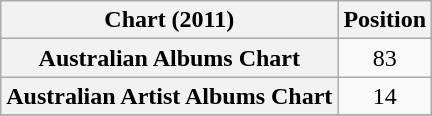<table class="wikitable sortable plainrowheaders" style="text-align:center">
<tr>
<th scope="col">Chart (2011)</th>
<th scope="col">Position</th>
</tr>
<tr>
<th scope="row">Australian Albums Chart</th>
<td>83</td>
</tr>
<tr>
<th scope="row">Australian Artist Albums Chart</th>
<td>14</td>
</tr>
<tr>
</tr>
</table>
